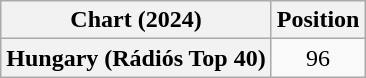<table class="wikitable plainrowheaders" style="text-align:center">
<tr>
<th scope="col">Chart (2024)</th>
<th scope="col">Position</th>
</tr>
<tr>
<th scope="row">Hungary (Rádiós Top 40)</th>
<td>96</td>
</tr>
</table>
